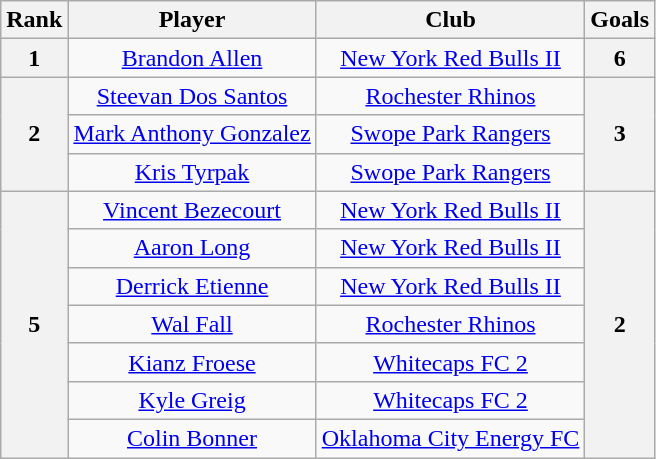<table class="wikitable" style="text-align:center">
<tr>
<th>Rank</th>
<th>Player</th>
<th>Club</th>
<th>Goals</th>
</tr>
<tr>
<th>1</th>
<td> <a href='#'>Brandon Allen</a></td>
<td><a href='#'>New York Red Bulls II</a></td>
<th>6</th>
</tr>
<tr>
<th rowspan=3>2</th>
<td> <a href='#'>Steevan Dos Santos</a></td>
<td><a href='#'>Rochester Rhinos</a></td>
<th rowspan=3>3</th>
</tr>
<tr>
<td> <a href='#'>Mark Anthony Gonzalez</a></td>
<td><a href='#'>Swope Park Rangers</a></td>
</tr>
<tr>
<td> <a href='#'>Kris Tyrpak</a></td>
<td><a href='#'>Swope Park Rangers</a></td>
</tr>
<tr>
<th rowspan=7>5</th>
<td> <a href='#'>Vincent Bezecourt</a></td>
<td><a href='#'>New York Red Bulls II</a></td>
<th rowspan=7>2</th>
</tr>
<tr>
<td> <a href='#'>Aaron Long</a></td>
<td><a href='#'>New York Red Bulls II</a></td>
</tr>
<tr>
<td> <a href='#'>Derrick Etienne</a></td>
<td><a href='#'>New York Red Bulls II</a></td>
</tr>
<tr>
<td> <a href='#'>Wal Fall</a></td>
<td><a href='#'>Rochester Rhinos</a></td>
</tr>
<tr>
<td> <a href='#'>Kianz Froese</a></td>
<td><a href='#'>Whitecaps FC 2</a></td>
</tr>
<tr>
<td> <a href='#'>Kyle Greig</a></td>
<td><a href='#'>Whitecaps FC 2</a></td>
</tr>
<tr>
<td> <a href='#'>Colin Bonner</a></td>
<td><a href='#'>Oklahoma City Energy FC</a></td>
</tr>
</table>
